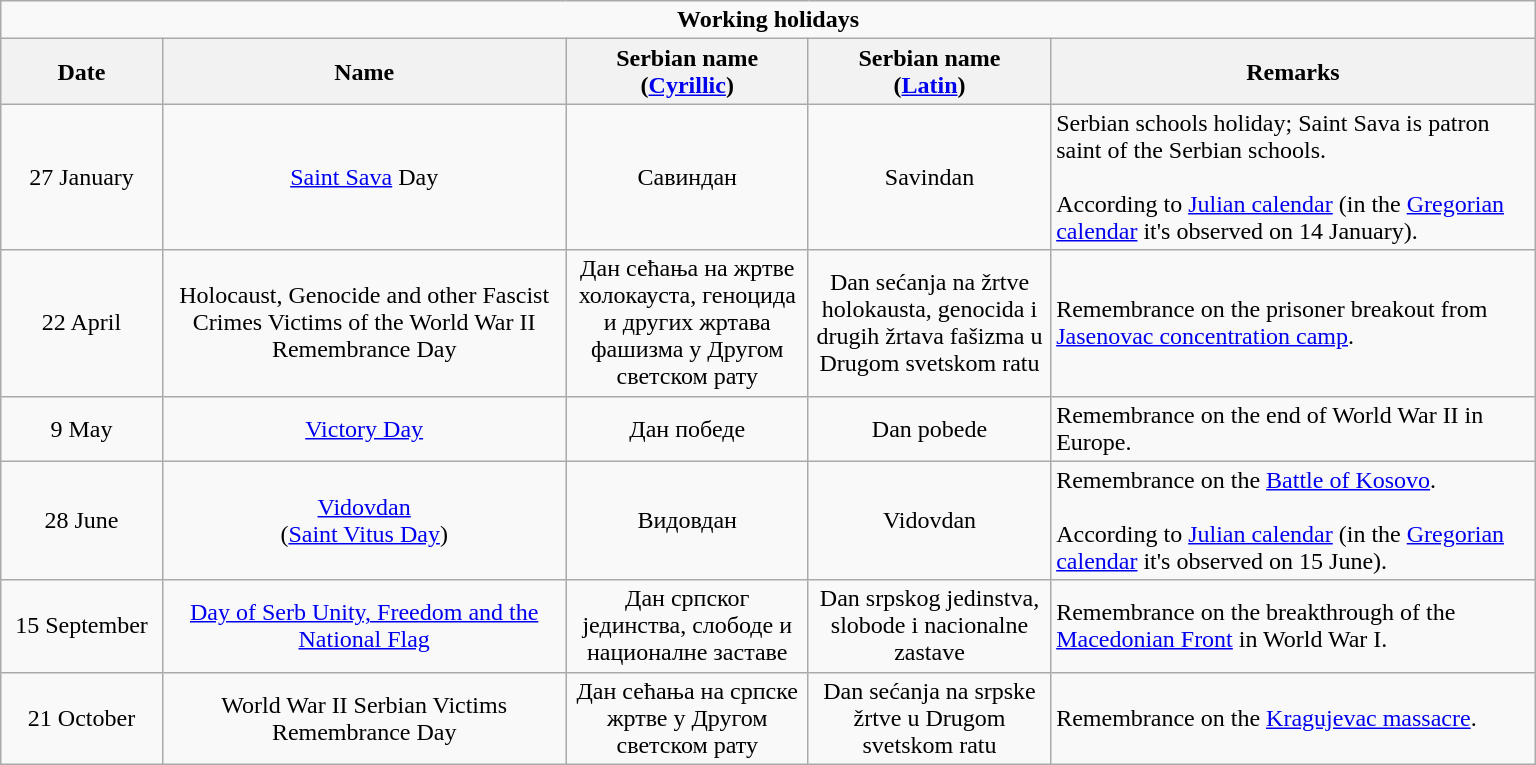<table class=wikitable style="text-align:center" width=1024>
<tr>
<td colspan="6"><strong>Working holidays</strong></td>
</tr>
<tr>
<th width=10%>Date</th>
<th width=25%>Name</th>
<th width=15%>Serbian name<br>(<a href='#'>Cyrillic</a>)</th>
<th width=15%>Serbian name<br>(<a href='#'>Latin</a>)</th>
<th width=30%>Remarks</th>
</tr>
<tr>
<td>27 January</td>
<td><a href='#'>Saint Sava</a> Day</td>
<td>Савиндан</td>
<td>Savindan</td>
<td align="left">Serbian schools holiday; Saint Sava is patron saint of the Serbian schools.<br><br> According to <a href='#'>Julian calendar</a> (in the <a href='#'>Gregorian calendar</a> it's observed on 14 January).</td>
</tr>
<tr>
<td>22 April</td>
<td>Holocaust, Genocide and other Fascist Crimes Victims of the World War II Remembrance Day</td>
<td>Дан сећања на жртве холокауста, геноцида и других жртава фашизма у Другом светском рату</td>
<td>Dan sećanja na žrtve holokausta, genocida i drugih žrtava fašizma u Drugom svetskom ratu</td>
<td align="left">Remembrance on the prisoner breakout from <a href='#'>Jasenovac concentration camp</a>.</td>
</tr>
<tr>
<td>9 May</td>
<td><a href='#'>Victory Day</a></td>
<td>Дан победе</td>
<td>Dan pobede</td>
<td align="left">Remembrance on the end of World War II in Europe.</td>
</tr>
<tr>
<td>28 June</td>
<td><a href='#'>Vidovdan</a><br>(<a href='#'>Saint Vitus Day</a>)</td>
<td>Видовдан</td>
<td>Vidovdan</td>
<td align="left">Remembrance on the <a href='#'>Battle of Kosovo</a>.<br><br>According to <a href='#'>Julian calendar</a> (in the <a href='#'>Gregorian calendar</a> it's observed on 15 June).</td>
</tr>
<tr>
<td>15 September</td>
<td><a href='#'>Day of Serb Unity, Freedom and the National Flag</a></td>
<td>Дан српског јединства, слободе и националне заставе</td>
<td>Dan srpskog jedinstva, slobode i nacionalne zastave</td>
<td align="left">Remembrance on the breakthrough of the <a href='#'>Macedonian Front</a> in World War I.</td>
</tr>
<tr>
<td>21 October</td>
<td>World War II Serbian Victims Remembrance Day</td>
<td>Дан сећања на српске жртве у Другом светском рату</td>
<td>Dan sećanja na srpske žrtve u Drugom svetskom ratu</td>
<td align="left">Remembrance on the <a href='#'>Kragujevac massacre</a>.</td>
</tr>
</table>
